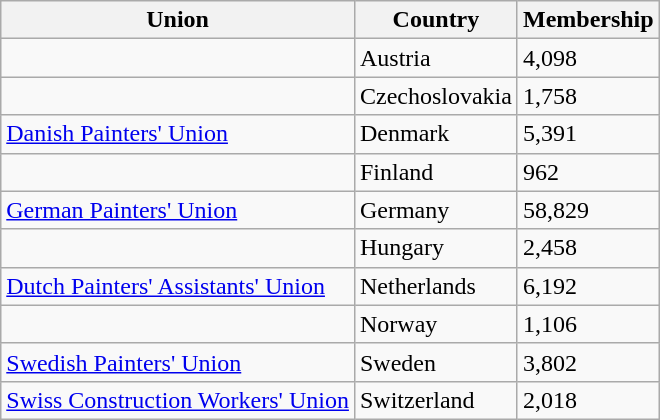<table class="wikitable sortable">
<tr>
<th>Union</th>
<th>Country</th>
<th>Membership</th>
</tr>
<tr>
<td></td>
<td>Austria</td>
<td>4,098</td>
</tr>
<tr>
<td></td>
<td>Czechoslovakia</td>
<td>1,758</td>
</tr>
<tr>
<td><a href='#'>Danish Painters' Union</a></td>
<td>Denmark</td>
<td>5,391</td>
</tr>
<tr>
<td></td>
<td>Finland</td>
<td>962</td>
</tr>
<tr>
<td><a href='#'>German Painters' Union</a></td>
<td>Germany</td>
<td>58,829</td>
</tr>
<tr>
<td></td>
<td>Hungary</td>
<td>2,458</td>
</tr>
<tr>
<td><a href='#'>Dutch Painters' Assistants' Union</a></td>
<td>Netherlands</td>
<td>6,192</td>
</tr>
<tr>
<td></td>
<td>Norway</td>
<td>1,106</td>
</tr>
<tr>
<td><a href='#'>Swedish Painters' Union</a></td>
<td>Sweden</td>
<td>3,802</td>
</tr>
<tr>
<td><a href='#'>Swiss Construction Workers' Union</a></td>
<td>Switzerland</td>
<td>2,018</td>
</tr>
</table>
